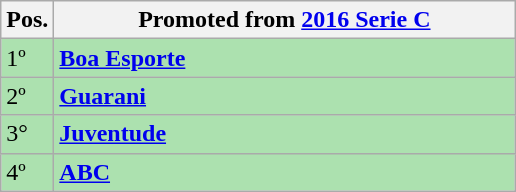<table class="wikitable">
<tr>
<th align="center">Pos.</th>
<th width=300>Promoted from <a href='#'>2016 Serie C</a></th>
</tr>
<tr style="background: #ACE1AF;">
<td>1º</td>
<td><strong><a href='#'>Boa Esporte</a></strong></td>
</tr>
<tr style="background: #ACE1AF;">
<td>2º</td>
<td><strong><a href='#'>Guarani</a></strong></td>
</tr>
<tr style="background: #ACE1AF;">
<td>3°</td>
<td><strong><a href='#'>Juventude</a></strong></td>
</tr>
<tr style="background: #ACE1AF;">
<td>4º</td>
<td><strong><a href='#'>ABC</a></strong></td>
</tr>
</table>
